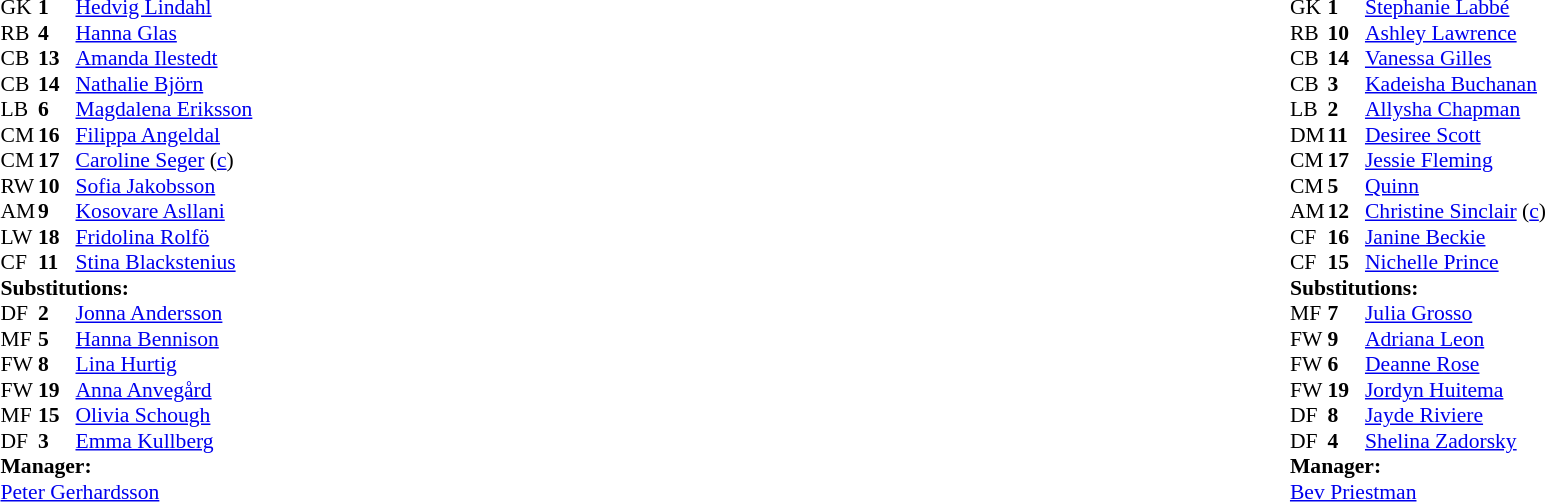<table width="100%">
<tr>
<td valign="top" width="40%"><br><table style="font-size:90%" cellspacing="0" cellpadding="0">
<tr>
<th width=25></th>
<th width=25></th>
</tr>
<tr>
<td>GK</td>
<td><strong>1</strong></td>
<td><a href='#'>Hedvig Lindahl</a></td>
</tr>
<tr>
<td>RB</td>
<td><strong>4</strong></td>
<td><a href='#'>Hanna Glas</a></td>
</tr>
<tr>
<td>CB</td>
<td><strong>13</strong></td>
<td><a href='#'>Amanda Ilestedt</a></td>
<td></td>
<td></td>
</tr>
<tr>
<td>CB</td>
<td><strong>14</strong></td>
<td><a href='#'>Nathalie Björn</a></td>
</tr>
<tr>
<td>LB</td>
<td><strong>6</strong></td>
<td><a href='#'>Magdalena Eriksson</a></td>
<td></td>
<td></td>
</tr>
<tr>
<td>CM</td>
<td><strong>16</strong></td>
<td><a href='#'>Filippa Angeldal</a></td>
<td></td>
<td></td>
</tr>
<tr>
<td>CM</td>
<td><strong>17</strong></td>
<td><a href='#'>Caroline Seger</a> (<a href='#'>c</a>)</td>
</tr>
<tr>
<td>RW</td>
<td><strong>10</strong></td>
<td><a href='#'>Sofia Jakobsson</a></td>
<td></td>
<td></td>
</tr>
<tr>
<td>AM</td>
<td><strong>9</strong></td>
<td><a href='#'>Kosovare Asllani</a></td>
<td></td>
</tr>
<tr>
<td>LW</td>
<td><strong>18</strong></td>
<td><a href='#'>Fridolina Rolfö</a></td>
<td></td>
<td></td>
</tr>
<tr>
<td>CF</td>
<td><strong>11</strong></td>
<td><a href='#'>Stina Blackstenius</a></td>
<td></td>
<td></td>
</tr>
<tr>
<td colspan=3><strong>Substitutions:</strong></td>
</tr>
<tr>
<td>DF</td>
<td><strong>2</strong></td>
<td><a href='#'>Jonna Andersson</a></td>
<td></td>
<td></td>
</tr>
<tr>
<td>MF</td>
<td><strong>5</strong></td>
<td><a href='#'>Hanna Bennison</a></td>
<td></td>
<td></td>
</tr>
<tr>
<td>FW</td>
<td><strong>8</strong></td>
<td><a href='#'>Lina Hurtig</a></td>
<td></td>
<td></td>
</tr>
<tr>
<td>FW</td>
<td><strong>19</strong></td>
<td><a href='#'>Anna Anvegård</a></td>
<td></td>
<td></td>
</tr>
<tr>
<td>MF</td>
<td><strong>15</strong></td>
<td><a href='#'>Olivia Schough</a></td>
<td></td>
<td></td>
</tr>
<tr>
<td>DF</td>
<td><strong>3</strong></td>
<td><a href='#'>Emma Kullberg</a></td>
<td></td>
<td></td>
</tr>
<tr>
<td colspan=3><strong>Manager:</strong></td>
</tr>
<tr>
<td colspan=3><a href='#'>Peter Gerhardsson</a></td>
</tr>
</table>
</td>
<td valign="top"></td>
<td valign="top" width="50%"><br><table style="font-size:90%; margin:auto" cellspacing="0" cellpadding="0">
<tr>
<th width=25></th>
<th width=25></th>
</tr>
<tr>
<td>GK</td>
<td><strong>1</strong></td>
<td><a href='#'>Stephanie Labbé</a></td>
</tr>
<tr>
<td>RB</td>
<td><strong>10</strong></td>
<td><a href='#'>Ashley Lawrence</a></td>
</tr>
<tr>
<td>CB</td>
<td><strong>14</strong></td>
<td><a href='#'>Vanessa Gilles</a></td>
</tr>
<tr>
<td>CB</td>
<td><strong>3</strong></td>
<td><a href='#'>Kadeisha Buchanan</a></td>
</tr>
<tr>
<td>LB</td>
<td><strong>2</strong></td>
<td><a href='#'>Allysha Chapman</a></td>
<td></td>
<td></td>
</tr>
<tr>
<td>DM</td>
<td><strong>11</strong></td>
<td><a href='#'>Desiree Scott</a></td>
<td></td>
<td></td>
</tr>
<tr>
<td>CM</td>
<td><strong>17</strong></td>
<td><a href='#'>Jessie Fleming</a></td>
</tr>
<tr>
<td>CM</td>
<td><strong>5</strong></td>
<td><a href='#'>Quinn</a></td>
<td></td>
<td></td>
</tr>
<tr>
<td>AM</td>
<td><strong>12</strong></td>
<td><a href='#'>Christine Sinclair</a> (<a href='#'>c</a>)</td>
<td></td>
<td></td>
</tr>
<tr>
<td>CF</td>
<td><strong>16</strong></td>
<td><a href='#'>Janine Beckie</a></td>
<td></td>
<td></td>
</tr>
<tr>
<td>CF</td>
<td><strong>15</strong></td>
<td><a href='#'>Nichelle Prince</a></td>
<td></td>
<td></td>
</tr>
<tr>
<td colspan=3><strong>Substitutions:</strong></td>
</tr>
<tr>
<td>MF</td>
<td><strong>7</strong></td>
<td><a href='#'>Julia Grosso</a></td>
<td></td>
<td></td>
</tr>
<tr>
<td>FW</td>
<td><strong>9</strong></td>
<td><a href='#'>Adriana Leon</a></td>
<td></td>
<td></td>
</tr>
<tr>
<td>FW</td>
<td><strong>6</strong></td>
<td><a href='#'>Deanne Rose</a></td>
<td></td>
<td></td>
</tr>
<tr>
<td>FW</td>
<td><strong>19</strong></td>
<td><a href='#'>Jordyn Huitema</a></td>
<td></td>
<td></td>
</tr>
<tr>
<td>DF</td>
<td><strong>8</strong></td>
<td><a href='#'>Jayde Riviere</a></td>
<td></td>
<td></td>
</tr>
<tr>
<td>DF</td>
<td><strong>4</strong></td>
<td><a href='#'>Shelina Zadorsky</a></td>
<td></td>
<td></td>
</tr>
<tr>
<td colspan=3><strong>Manager:</strong></td>
</tr>
<tr>
<td colspan=3> <a href='#'>Bev Priestman</a></td>
</tr>
</table>
</td>
</tr>
</table>
